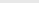<table>
<tr>
<td></td>
<td></td>
<td></td>
<td></td>
<td></td>
<td></td>
<td></td>
</tr>
<tr>
<td></td>
<td></td>
<td></td>
<td></td>
<td></td>
<td></td>
<td></td>
</tr>
<tr>
<td></td>
<td></td>
<td></td>
<td></td>
<td></td>
<td></td>
<td></td>
</tr>
<tr>
<td></td>
<td></td>
<td></td>
<td></td>
<td></td>
<td></td>
<td></td>
</tr>
<tr>
<td></td>
<td></td>
<td></td>
<td></td>
<td></td>
<td></td>
<td></td>
</tr>
<tr>
<td></td>
<td></td>
<td></td>
<td></td>
<td></td>
<td></td>
<td></td>
</tr>
<tr>
<td></td>
<td></td>
<td></td>
<td></td>
<td></td>
<td></td>
<td></td>
</tr>
<tr>
<td></td>
<td></td>
<td></td>
<td></td>
<td></td>
<td></td>
<td></td>
</tr>
<tr>
<td></td>
<td></td>
<td></td>
<td></td>
<td></td>
<td></td>
<td></td>
</tr>
<tr>
<td></td>
<td></td>
<td></td>
<td></td>
<td></td>
<td></td>
<td></td>
</tr>
<tr>
<td></td>
<td></td>
<td></td>
<td></td>
<td></td>
<td></td>
<td></td>
</tr>
<tr>
<td></td>
<td></td>
<td></td>
<td></td>
<td></td>
<td></td>
<td></td>
</tr>
<tr>
<td></td>
<td></td>
<td></td>
<td></td>
<td></td>
<td></td>
<td></td>
</tr>
<tr valign="top">
<td></td>
<td></td>
<td></td>
<td></td>
<td></td>
<td></td>
<td></td>
</tr>
<tr valign="top">
<td></td>
<td></td>
<td></td>
<td></td>
<td></td>
<td></td>
<td></td>
</tr>
<tr style="background:#e8e8e8;">
<td colspan=7></td>
</tr>
</table>
